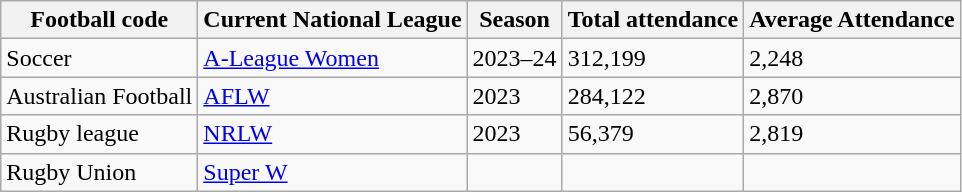<table class="sortable wikitable">
<tr>
<th>Football code</th>
<th>Current National League</th>
<th>Season</th>
<th>Total attendance</th>
<th>Average Attendance</th>
</tr>
<tr>
<td>Soccer</td>
<td><a href='#'>A-League Women</a></td>
<td>2023–24</td>
<td>312,199</td>
<td>2,248</td>
</tr>
<tr>
<td>Australian Football</td>
<td><a href='#'>AFLW</a></td>
<td>2023</td>
<td>284,122</td>
<td>2,870 </td>
</tr>
<tr>
<td>Rugby league</td>
<td><a href='#'>NRLW</a></td>
<td>2023</td>
<td>56,379</td>
<td>2,819</td>
</tr>
<tr>
<td>Rugby Union</td>
<td><a href='#'>Super W</a></td>
<td></td>
<td></td>
</tr>
</table>
